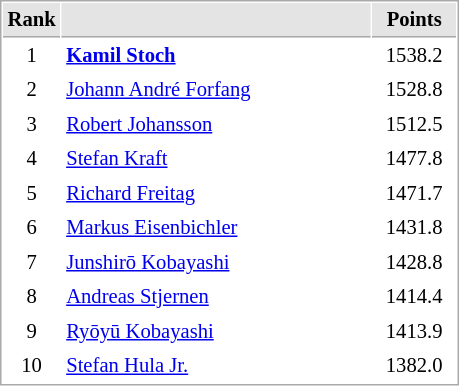<table cellspacing="1" cellpadding="3" style="border:1px solid #AAAAAA;font-size:86%">
<tr style="background-color: #E4E4E4;">
<th style="border-bottom:1px solid #AAAAAA; width: 10px;">Rank</th>
<th style="border-bottom:1px solid #AAAAAA; width: 200px;"></th>
<th style="border-bottom:1px solid #AAAAAA; width: 50px;">Points</th>
</tr>
<tr>
<td align=center>1</td>
<td><strong> <a href='#'>Kamil Stoch</a></strong></td>
<td align=center>1538.2</td>
</tr>
<tr>
<td align=center>2</td>
<td> <a href='#'>Johann André Forfang</a></td>
<td align=center>1528.8</td>
</tr>
<tr>
<td align=center>3</td>
<td> <a href='#'>Robert Johansson</a></td>
<td align=center>1512.5</td>
</tr>
<tr>
<td align=center>4</td>
<td> <a href='#'>Stefan Kraft</a></td>
<td align=center>1477.8</td>
</tr>
<tr>
<td align=center>5</td>
<td> <a href='#'>Richard Freitag</a></td>
<td align=center>1471.7</td>
</tr>
<tr>
<td align=center>6</td>
<td> <a href='#'>Markus Eisenbichler</a></td>
<td align=center>1431.8</td>
</tr>
<tr>
<td align=center>7</td>
<td> <a href='#'>Junshirō Kobayashi</a></td>
<td align=center>1428.8</td>
</tr>
<tr>
<td align=center>8</td>
<td> <a href='#'>Andreas Stjernen</a></td>
<td align=center>1414.4</td>
</tr>
<tr>
<td align=center>9</td>
<td> <a href='#'>Ryōyū Kobayashi</a></td>
<td align=center>1413.9</td>
</tr>
<tr>
<td align=center>10</td>
<td> <a href='#'>Stefan Hula Jr.</a></td>
<td align=center>1382.0</td>
</tr>
</table>
